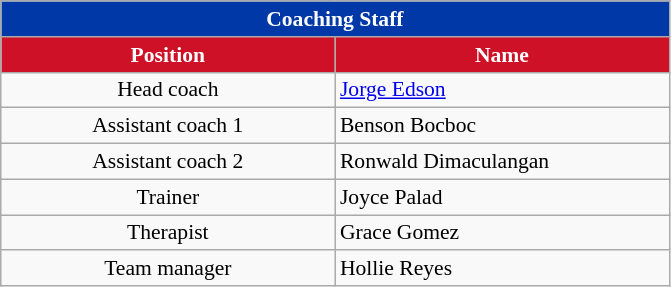<table class="wikitable" style="font-size:90%; text-align:center;">
<tr>
<th colspan="5" style= "background:#0038A8; color:#FFFFFF; text-align:center"><strong>Coaching Staff</strong></th>
</tr>
<tr>
<th style="width:15em; background:#CE1126; color:#FFFFFF;">Position</th>
<th style="width:15em; background:#CE1126; color:#FFFFFF;">Name</th>
</tr>
<tr>
<td>Head coach</td>
<td align="left"> <a href='#'>Jorge Edson</a></td>
</tr>
<tr>
<td>Assistant coach 1</td>
<td align="left"> Benson Bocboc</td>
</tr>
<tr>
<td>Assistant coach 2</td>
<td align="left"> Ronwald Dimaculangan</td>
</tr>
<tr>
<td>Trainer</td>
<td align="left"> Joyce Palad</td>
</tr>
<tr>
<td>Therapist</td>
<td align="left"> Grace Gomez</td>
</tr>
<tr>
<td>Team manager</td>
<td align="left"> Hollie Reyes</td>
</tr>
</table>
